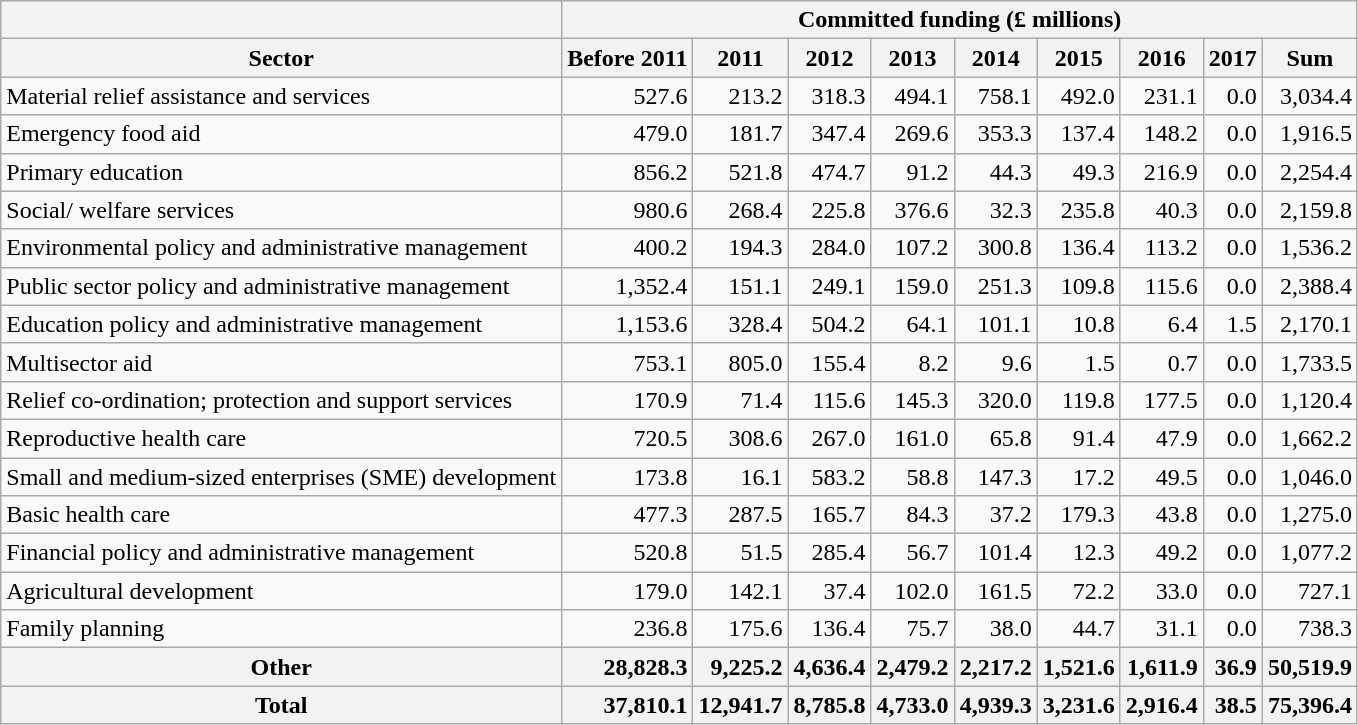<table class="sortable wikitable">
<tr>
<th></th>
<th colspan="9">Committed funding (£ millions)</th>
</tr>
<tr>
<th>Sector</th>
<th>Before 2011</th>
<th>2011</th>
<th>2012</th>
<th>2013</th>
<th>2014</th>
<th>2015</th>
<th>2016</th>
<th>2017</th>
<th>Sum</th>
</tr>
<tr>
<td>Material relief assistance and services</td>
<td style="text-align:right;">527.6</td>
<td style="text-align:right;">213.2</td>
<td style="text-align:right;">318.3</td>
<td style="text-align:right;">494.1</td>
<td style="text-align:right;">758.1</td>
<td style="text-align:right;">492.0</td>
<td style="text-align:right;">231.1</td>
<td style="text-align:right;">0.0</td>
<td style="text-align:right;">3,034.4</td>
</tr>
<tr>
<td>Emergency food aid</td>
<td style="text-align:right;">479.0</td>
<td style="text-align:right;">181.7</td>
<td style="text-align:right;">347.4</td>
<td style="text-align:right;">269.6</td>
<td style="text-align:right;">353.3</td>
<td style="text-align:right;">137.4</td>
<td style="text-align:right;">148.2</td>
<td style="text-align:right;">0.0</td>
<td style="text-align:right;">1,916.5</td>
</tr>
<tr>
<td>Primary education</td>
<td style="text-align:right;">856.2</td>
<td style="text-align:right;">521.8</td>
<td style="text-align:right;">474.7</td>
<td style="text-align:right;">91.2</td>
<td style="text-align:right;">44.3</td>
<td style="text-align:right;">49.3</td>
<td style="text-align:right;">216.9</td>
<td style="text-align:right;">0.0</td>
<td style="text-align:right;">2,254.4</td>
</tr>
<tr>
<td>Social/ welfare services</td>
<td style="text-align:right;">980.6</td>
<td style="text-align:right;">268.4</td>
<td style="text-align:right;">225.8</td>
<td style="text-align:right;">376.6</td>
<td style="text-align:right;">32.3</td>
<td style="text-align:right;">235.8</td>
<td style="text-align:right;">40.3</td>
<td style="text-align:right;">0.0</td>
<td style="text-align:right;">2,159.8</td>
</tr>
<tr>
<td>Environmental policy and administrative management</td>
<td style="text-align:right;">400.2</td>
<td style="text-align:right;">194.3</td>
<td style="text-align:right;">284.0</td>
<td style="text-align:right;">107.2</td>
<td style="text-align:right;">300.8</td>
<td style="text-align:right;">136.4</td>
<td style="text-align:right;">113.2</td>
<td style="text-align:right;">0.0</td>
<td style="text-align:right;">1,536.2</td>
</tr>
<tr>
<td>Public sector policy and administrative management</td>
<td style="text-align:right;">1,352.4</td>
<td style="text-align:right;">151.1</td>
<td style="text-align:right;">249.1</td>
<td style="text-align:right;">159.0</td>
<td style="text-align:right;">251.3</td>
<td style="text-align:right;">109.8</td>
<td style="text-align:right;">115.6</td>
<td style="text-align:right;">0.0</td>
<td style="text-align:right;">2,388.4</td>
</tr>
<tr>
<td>Education policy and administrative management</td>
<td style="text-align:right;">1,153.6</td>
<td style="text-align:right;">328.4</td>
<td style="text-align:right;">504.2</td>
<td style="text-align:right;">64.1</td>
<td style="text-align:right;">101.1</td>
<td style="text-align:right;">10.8</td>
<td style="text-align:right;">6.4</td>
<td style="text-align:right;">1.5</td>
<td style="text-align:right;">2,170.1</td>
</tr>
<tr>
<td>Multisector aid</td>
<td style="text-align:right;">753.1</td>
<td style="text-align:right;">805.0</td>
<td style="text-align:right;">155.4</td>
<td style="text-align:right;">8.2</td>
<td style="text-align:right;">9.6</td>
<td style="text-align:right;">1.5</td>
<td style="text-align:right;">0.7</td>
<td style="text-align:right;">0.0</td>
<td style="text-align:right;">1,733.5</td>
</tr>
<tr>
<td>Relief co-ordination; protection and support services</td>
<td style="text-align:right;">170.9</td>
<td style="text-align:right;">71.4</td>
<td style="text-align:right;">115.6</td>
<td style="text-align:right;">145.3</td>
<td style="text-align:right;">320.0</td>
<td style="text-align:right;">119.8</td>
<td style="text-align:right;">177.5</td>
<td style="text-align:right;">0.0</td>
<td style="text-align:right;">1,120.4</td>
</tr>
<tr>
<td>Reproductive health care</td>
<td style="text-align:right;">720.5</td>
<td style="text-align:right;">308.6</td>
<td style="text-align:right;">267.0</td>
<td style="text-align:right;">161.0</td>
<td style="text-align:right;">65.8</td>
<td style="text-align:right;">91.4</td>
<td style="text-align:right;">47.9</td>
<td style="text-align:right;">0.0</td>
<td style="text-align:right;">1,662.2</td>
</tr>
<tr>
<td>Small and medium-sized enterprises (SME) development</td>
<td style="text-align:right;">173.8</td>
<td style="text-align:right;">16.1</td>
<td style="text-align:right;">583.2</td>
<td style="text-align:right;">58.8</td>
<td style="text-align:right;">147.3</td>
<td style="text-align:right;">17.2</td>
<td style="text-align:right;">49.5</td>
<td style="text-align:right;">0.0</td>
<td style="text-align:right;">1,046.0</td>
</tr>
<tr>
<td>Basic health care</td>
<td style="text-align:right;">477.3</td>
<td style="text-align:right;">287.5</td>
<td style="text-align:right;">165.7</td>
<td style="text-align:right;">84.3</td>
<td style="text-align:right;">37.2</td>
<td style="text-align:right;">179.3</td>
<td style="text-align:right;">43.8</td>
<td style="text-align:right;">0.0</td>
<td style="text-align:right;">1,275.0</td>
</tr>
<tr>
<td>Financial policy and administrative management</td>
<td style="text-align:right;">520.8</td>
<td style="text-align:right;">51.5</td>
<td style="text-align:right;">285.4</td>
<td style="text-align:right;">56.7</td>
<td style="text-align:right;">101.4</td>
<td style="text-align:right;">12.3</td>
<td style="text-align:right;">49.2</td>
<td style="text-align:right;">0.0</td>
<td style="text-align:right;">1,077.2</td>
</tr>
<tr>
<td>Agricultural development</td>
<td style="text-align:right;">179.0</td>
<td style="text-align:right;">142.1</td>
<td style="text-align:right;">37.4</td>
<td style="text-align:right;">102.0</td>
<td style="text-align:right;">161.5</td>
<td style="text-align:right;">72.2</td>
<td style="text-align:right;">33.0</td>
<td style="text-align:right;">0.0</td>
<td style="text-align:right;">727.1</td>
</tr>
<tr>
<td>Family planning</td>
<td style="text-align:right;">236.8</td>
<td style="text-align:right;">175.6</td>
<td style="text-align:right;">136.4</td>
<td style="text-align:right;">75.7</td>
<td style="text-align:right;">38.0</td>
<td style="text-align:right;">44.7</td>
<td style="text-align:right;">31.1</td>
<td style="text-align:right;">0.0</td>
<td style="text-align:right;">738.3</td>
</tr>
<tr>
<th>Other</th>
<th style="text-align:right;">28,828.3</th>
<th style="text-align:right;">9,225.2</th>
<th style="text-align:right;">4,636.4</th>
<th style="text-align:right;">2,479.2</th>
<th style="text-align:right;">2,217.2</th>
<th style="text-align:right;">1,521.6</th>
<th style="text-align:right;">1,611.9</th>
<th style="text-align:right;">36.9</th>
<th style="text-align:right;">50,519.9</th>
</tr>
<tr>
<th>Total</th>
<th style="text-align:right;">37,810.1</th>
<th style="text-align:right;">12,941.7</th>
<th style="text-align:right;">8,785.8</th>
<th style="text-align:right;">4,733.0</th>
<th style="text-align:right;">4,939.3</th>
<th style="text-align:right;">3,231.6</th>
<th style="text-align:right;">2,916.4</th>
<th style="text-align:right;">38.5</th>
<th style="text-align:right;">75,396.4</th>
</tr>
</table>
